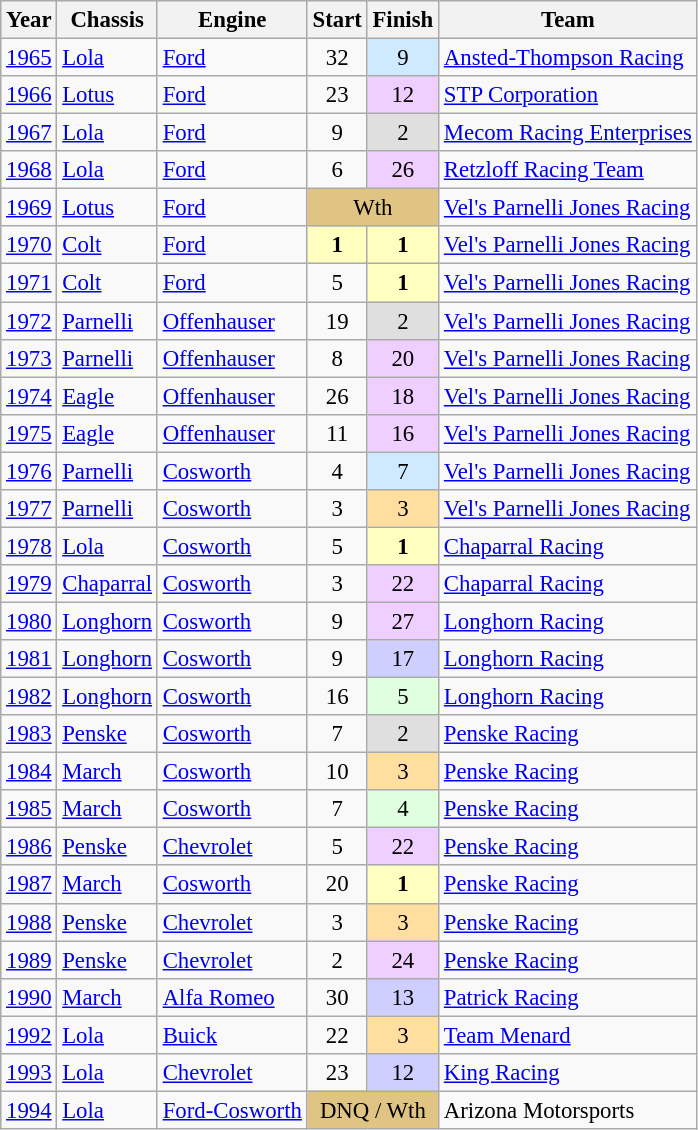<table class="wikitable" style="font-size: 95%;">
<tr>
<th>Year</th>
<th>Chassis</th>
<th>Engine</th>
<th>Start</th>
<th>Finish</th>
<th>Team</th>
</tr>
<tr>
<td><a href='#'>1965</a></td>
<td><a href='#'>Lola</a></td>
<td><a href='#'>Ford</a></td>
<td align=center>32</td>
<td align=center style="background:#CFEAFF;">9</td>
<td><a href='#'>Ansted-Thompson Racing</a></td>
</tr>
<tr>
<td><a href='#'>1966</a></td>
<td><a href='#'>Lotus</a></td>
<td><a href='#'>Ford</a></td>
<td align=center>23</td>
<td align=center style="background:#EFCFFF;">12</td>
<td><a href='#'>STP Corporation</a></td>
</tr>
<tr>
<td><a href='#'>1967</a></td>
<td><a href='#'>Lola</a></td>
<td><a href='#'>Ford</a></td>
<td align=center>9</td>
<td align=center style="background:#DFDFDF;">2</td>
<td><a href='#'>Mecom Racing Enterprises</a></td>
</tr>
<tr>
<td><a href='#'>1968</a></td>
<td><a href='#'>Lola</a></td>
<td><a href='#'>Ford</a></td>
<td align=center>6</td>
<td align=center style="background:#EFCFFF;">26</td>
<td><a href='#'>Retzloff Racing Team</a></td>
</tr>
<tr>
<td><a href='#'>1969</a></td>
<td><a href='#'>Lotus</a></td>
<td><a href='#'>Ford</a></td>
<td align=center colspan=2 style="background:#DFC484;">Wth</td>
<td><a href='#'>Vel's Parnelli Jones Racing</a></td>
</tr>
<tr>
<td><a href='#'>1970</a></td>
<td><a href='#'>Colt</a></td>
<td><a href='#'>Ford</a></td>
<td align=center style="background:#FFFFBF;"><strong>1</strong></td>
<td align=center style="background:#FFFFBF;"><strong>1</strong></td>
<td><a href='#'>Vel's Parnelli Jones Racing</a></td>
</tr>
<tr>
<td><a href='#'>1971</a></td>
<td><a href='#'>Colt</a></td>
<td><a href='#'>Ford</a></td>
<td align=center>5</td>
<td align=center style="background:#FFFFBF;"><strong>1</strong></td>
<td><a href='#'>Vel's Parnelli Jones Racing</a></td>
</tr>
<tr>
<td><a href='#'>1972</a></td>
<td><a href='#'>Parnelli</a></td>
<td><a href='#'>Offenhauser</a></td>
<td align=center>19</td>
<td align=center style="background:#DFDFDF;">2</td>
<td><a href='#'>Vel's Parnelli Jones Racing</a></td>
</tr>
<tr>
<td><a href='#'>1973</a></td>
<td><a href='#'>Parnelli</a></td>
<td><a href='#'>Offenhauser</a></td>
<td align=center>8</td>
<td align=center style="background:#EFCFFF;">20</td>
<td><a href='#'>Vel's Parnelli Jones Racing</a></td>
</tr>
<tr>
<td><a href='#'>1974</a></td>
<td><a href='#'>Eagle</a></td>
<td><a href='#'>Offenhauser</a></td>
<td align=center>26</td>
<td align=center style="background:#EFCFFF;">18</td>
<td><a href='#'>Vel's Parnelli Jones Racing</a></td>
</tr>
<tr>
<td><a href='#'>1975</a></td>
<td><a href='#'>Eagle</a></td>
<td><a href='#'>Offenhauser</a></td>
<td align=center>11</td>
<td align=center style="background:#EFCFFF;">16</td>
<td><a href='#'>Vel's Parnelli Jones Racing</a></td>
</tr>
<tr>
<td><a href='#'>1976</a></td>
<td><a href='#'>Parnelli</a></td>
<td><a href='#'>Cosworth</a></td>
<td align=center>4</td>
<td align=center style="background:#CFEAFF;">7</td>
<td><a href='#'>Vel's Parnelli Jones Racing</a></td>
</tr>
<tr>
<td><a href='#'>1977</a></td>
<td><a href='#'>Parnelli</a></td>
<td><a href='#'>Cosworth</a></td>
<td align=center>3</td>
<td align=center style="background:#FFDF9F;">3</td>
<td><a href='#'>Vel's Parnelli Jones Racing</a></td>
</tr>
<tr>
<td><a href='#'>1978</a></td>
<td><a href='#'>Lola</a></td>
<td><a href='#'>Cosworth</a></td>
<td align=center>5</td>
<td align=center style="background:#FFFFBF;"><strong>1</strong></td>
<td><a href='#'>Chaparral Racing</a></td>
</tr>
<tr>
<td><a href='#'>1979</a></td>
<td><a href='#'>Chaparral</a></td>
<td><a href='#'>Cosworth</a></td>
<td align=center>3</td>
<td align=center style="background:#EFCFFF;">22</td>
<td><a href='#'>Chaparral Racing</a></td>
</tr>
<tr>
<td><a href='#'>1980</a></td>
<td><a href='#'>Longhorn</a></td>
<td><a href='#'>Cosworth</a></td>
<td align=center>9</td>
<td align=center style="background:#EFCFFF;">27</td>
<td><a href='#'>Longhorn Racing</a></td>
</tr>
<tr>
<td><a href='#'>1981</a></td>
<td><a href='#'>Longhorn</a></td>
<td><a href='#'>Cosworth</a></td>
<td align=center>9</td>
<td align=center style="background:#CFCFFF;">17</td>
<td><a href='#'>Longhorn Racing</a></td>
</tr>
<tr>
<td><a href='#'>1982</a></td>
<td><a href='#'>Longhorn</a></td>
<td><a href='#'>Cosworth</a></td>
<td align=center>16</td>
<td align=center style="background:#DFFFDF;">5</td>
<td><a href='#'>Longhorn Racing</a></td>
</tr>
<tr>
<td><a href='#'>1983</a></td>
<td><a href='#'>Penske</a></td>
<td><a href='#'>Cosworth</a></td>
<td align=center>7</td>
<td align=center style="background:#DFDFDF;">2</td>
<td><a href='#'>Penske Racing</a></td>
</tr>
<tr>
<td><a href='#'>1984</a></td>
<td><a href='#'>March</a></td>
<td><a href='#'>Cosworth</a></td>
<td align=center>10</td>
<td align=center style="background:#FFDF9F;">3</td>
<td><a href='#'>Penske Racing</a></td>
</tr>
<tr>
<td><a href='#'>1985</a></td>
<td><a href='#'>March</a></td>
<td><a href='#'>Cosworth</a></td>
<td align=center>7</td>
<td align=center style="background:#DFFFDF;">4</td>
<td><a href='#'>Penske Racing</a></td>
</tr>
<tr>
<td><a href='#'>1986</a></td>
<td><a href='#'>Penske</a></td>
<td><a href='#'>Chevrolet</a></td>
<td align=center>5</td>
<td align=center style="background:#EFCFFF;">22</td>
<td><a href='#'>Penske Racing</a></td>
</tr>
<tr>
<td><a href='#'>1987</a></td>
<td><a href='#'>March</a></td>
<td><a href='#'>Cosworth</a></td>
<td align=center>20</td>
<td align=center style="background:#FFFFBF;"><strong>1</strong></td>
<td><a href='#'>Penske Racing</a></td>
</tr>
<tr>
<td><a href='#'>1988</a></td>
<td><a href='#'>Penske</a></td>
<td><a href='#'>Chevrolet</a></td>
<td align=center>3</td>
<td align=center style="background:#FFDF9F;">3</td>
<td><a href='#'>Penske Racing</a></td>
</tr>
<tr>
<td><a href='#'>1989</a></td>
<td><a href='#'>Penske</a></td>
<td><a href='#'>Chevrolet</a></td>
<td align=center>2</td>
<td align=center style="background:#EFCFFF;">24</td>
<td><a href='#'>Penske Racing</a></td>
</tr>
<tr>
<td><a href='#'>1990</a></td>
<td><a href='#'>March</a></td>
<td><a href='#'>Alfa Romeo</a></td>
<td align=center>30</td>
<td align=center style="background:#CFCFFF;">13</td>
<td><a href='#'>Patrick Racing</a></td>
</tr>
<tr>
<td><a href='#'>1992</a></td>
<td><a href='#'>Lola</a></td>
<td><a href='#'>Buick</a></td>
<td align=center>22</td>
<td align=center style="background:#FFDF9F;">3</td>
<td><a href='#'>Team Menard</a></td>
</tr>
<tr>
<td><a href='#'>1993</a></td>
<td><a href='#'>Lola</a></td>
<td><a href='#'>Chevrolet</a></td>
<td align=center>23</td>
<td align=center style="background:#CFCFFF;">12</td>
<td><a href='#'>King Racing</a></td>
</tr>
<tr>
<td><a href='#'>1994</a></td>
<td><a href='#'>Lola</a></td>
<td><a href='#'>Ford-Cosworth</a></td>
<td align=center colspan=2 style="background:#DFC484;">DNQ / Wth</td>
<td>Arizona Motorsports</td>
</tr>
</table>
